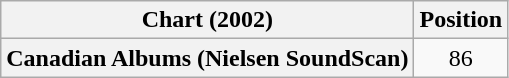<table class="wikitable plainrowheaders" style="text-align:center">
<tr>
<th>Chart (2002)</th>
<th>Position</th>
</tr>
<tr>
<th scope="row">Canadian Albums (Nielsen SoundScan)</th>
<td>86</td>
</tr>
</table>
